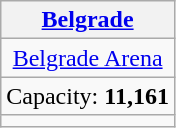<table class="wikitable" style="text-align:center;">
<tr>
<th><a href='#'>Belgrade</a></th>
</tr>
<tr>
<td><a href='#'>Belgrade Arena</a></td>
</tr>
<tr>
<td>Capacity: <strong>11,161</strong></td>
</tr>
<tr>
<td></td>
</tr>
</table>
